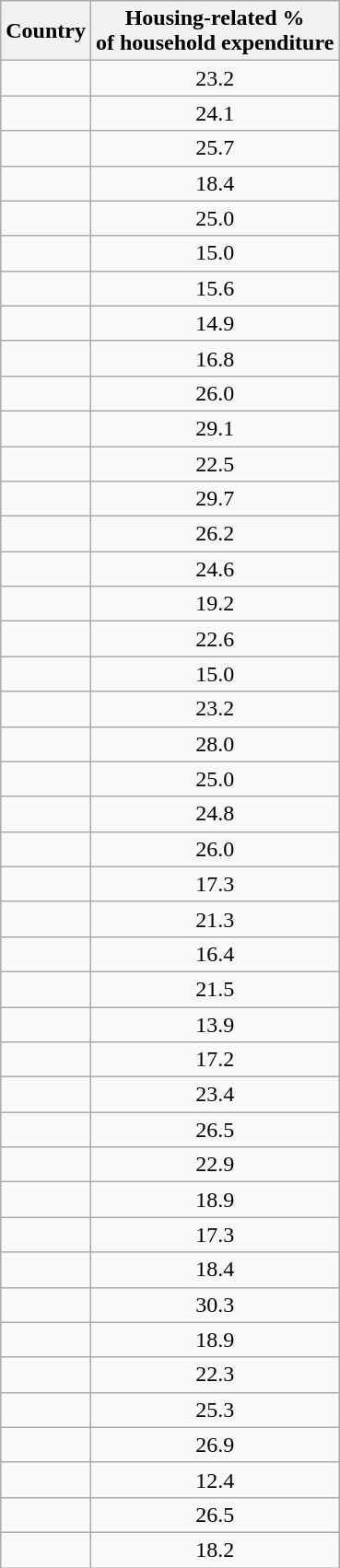<table class="wikitable sortable sticky-header col1left" style="text-align:center;">
<tr>
<th>Country</th>
<th>Housing-related %<br>of household expenditure</th>
</tr>
<tr>
<td></td>
<td>23.2</td>
</tr>
<tr>
<td></td>
<td>24.1</td>
</tr>
<tr>
<td></td>
<td>25.7</td>
</tr>
<tr>
<td></td>
<td>18.4</td>
</tr>
<tr>
<td></td>
<td>25.0</td>
</tr>
<tr>
<td></td>
<td>15.0</td>
</tr>
<tr>
<td></td>
<td>15.6</td>
</tr>
<tr>
<td></td>
<td>14.9</td>
</tr>
<tr>
<td></td>
<td>16.8</td>
</tr>
<tr>
<td></td>
<td>26.0</td>
</tr>
<tr>
<td></td>
<td>29.1</td>
</tr>
<tr>
<td></td>
<td>22.5</td>
</tr>
<tr>
<td></td>
<td>29.7</td>
</tr>
<tr>
<td></td>
<td>26.2</td>
</tr>
<tr>
<td></td>
<td>24.6</td>
</tr>
<tr>
<td></td>
<td>19.2</td>
</tr>
<tr>
<td></td>
<td>22.6</td>
</tr>
<tr>
<td></td>
<td>15.0</td>
</tr>
<tr>
<td></td>
<td>23.2</td>
</tr>
<tr>
<td></td>
<td>28.0</td>
</tr>
<tr>
<td></td>
<td>25.0</td>
</tr>
<tr>
<td></td>
<td>24.8</td>
</tr>
<tr>
<td></td>
<td>26.0</td>
</tr>
<tr>
<td></td>
<td>17.3</td>
</tr>
<tr>
<td></td>
<td>21.3</td>
</tr>
<tr>
<td></td>
<td>16.4</td>
</tr>
<tr>
<td></td>
<td>21.5</td>
</tr>
<tr>
<td></td>
<td>13.9</td>
</tr>
<tr>
<td></td>
<td>17.2</td>
</tr>
<tr>
<td></td>
<td>23.4</td>
</tr>
<tr>
<td></td>
<td>26.5</td>
</tr>
<tr>
<td></td>
<td>22.9</td>
</tr>
<tr>
<td></td>
<td>18.9</td>
</tr>
<tr>
<td></td>
<td>17.3</td>
</tr>
<tr>
<td></td>
<td>18.4</td>
</tr>
<tr>
<td></td>
<td>30.3</td>
</tr>
<tr>
<td></td>
<td>18.9</td>
</tr>
<tr>
<td></td>
<td>22.3</td>
</tr>
<tr>
<td></td>
<td>25.3</td>
</tr>
<tr>
<td></td>
<td>26.9</td>
</tr>
<tr>
<td></td>
<td>12.4</td>
</tr>
<tr>
<td></td>
<td>26.5</td>
</tr>
<tr>
<td></td>
<td>18.2</td>
</tr>
</table>
